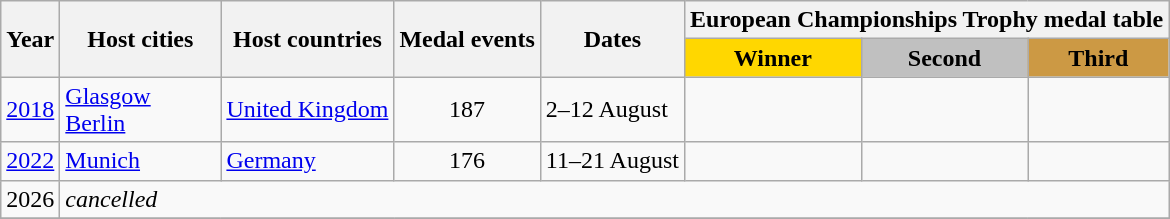<table class="wikitable">
<tr>
<th rowspan=2>Year</th>
<th rowspan=2 width=100>Host cities</th>
<th rowspan=2>Host countries</th>
<th rowspan=2>Medal events</th>
<th rowspan=2>Dates</th>
<th colspan=3>European Championships Trophy medal table</th>
</tr>
<tr>
<th style="background:gold;">Winner</th>
<th style="background:silver;">Second</th>
<th style="background:#cc9944;">Third</th>
</tr>
<tr>
<td align=center><a href='#'>2018</a></td>
<td><a href='#'>Glasgow</a><br><a href='#'>Berlin</a></td>
<td> <a href='#'>United Kingdom</a><br></td>
<td align=center>187</td>
<td>2–12 August</td>
<td></td>
<td></td>
<td></td>
</tr>
<tr>
<td align=center><a href='#'>2022</a></td>
<td><a href='#'>Munich</a></td>
<td> <a href='#'>Germany</a></td>
<td align="center">176</td>
<td>11–21 August</td>
<td></td>
<td></td>
<td></td>
</tr>
<tr>
<td>2026</td>
<td colspan="7"><em>cancelled</em></td>
</tr>
<tr>
</tr>
</table>
